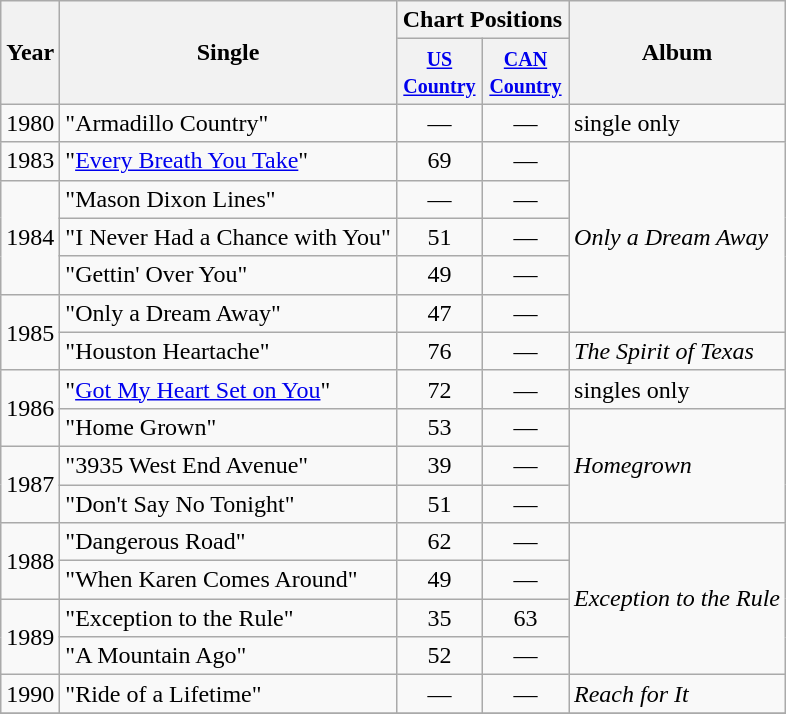<table class="wikitable">
<tr>
<th rowspan="2">Year</th>
<th rowspan="2">Single</th>
<th colspan="2">Chart Positions</th>
<th rowspan="2">Album</th>
</tr>
<tr>
<th width="50"><small><a href='#'>US Country</a></small><br></th>
<th width="50"><small><a href='#'>CAN Country</a></small></th>
</tr>
<tr>
<td>1980</td>
<td>"Armadillo Country"</td>
<td align="center">—</td>
<td align="center">—</td>
<td>single only</td>
</tr>
<tr>
<td>1983</td>
<td>"<a href='#'>Every Breath You Take</a>"</td>
<td align="center">69</td>
<td align="center">—</td>
<td rowspan="5"><em>Only a Dream Away</em></td>
</tr>
<tr>
<td rowspan="3">1984</td>
<td>"Mason Dixon Lines"</td>
<td align="center">—</td>
<td align="center">—</td>
</tr>
<tr>
<td>"I Never Had a Chance with You"</td>
<td align="center">51</td>
<td align="center">—</td>
</tr>
<tr>
<td>"Gettin' Over You"</td>
<td align="center">49</td>
<td align="center">—</td>
</tr>
<tr>
<td rowspan="2">1985</td>
<td>"Only a Dream Away"</td>
<td align="center">47</td>
<td align="center">—</td>
</tr>
<tr>
<td>"Houston Heartache"</td>
<td align="center">76</td>
<td align="center">—</td>
<td><em>The Spirit of Texas</em></td>
</tr>
<tr>
<td rowspan="2">1986</td>
<td>"<a href='#'>Got My Heart Set on You</a>"</td>
<td align="center">72</td>
<td align="center">—</td>
<td>singles only</td>
</tr>
<tr>
<td>"Home Grown"</td>
<td align="center">53</td>
<td align="center">—</td>
<td rowspan="3"><em>Homegrown</em></td>
</tr>
<tr>
<td rowspan="2">1987</td>
<td>"3935 West End Avenue"</td>
<td align="center">39</td>
<td align="center">—</td>
</tr>
<tr>
<td>"Don't Say No Tonight"</td>
<td align="center">51</td>
<td align="center">—</td>
</tr>
<tr>
<td rowspan="2">1988</td>
<td>"Dangerous Road"</td>
<td align="center">62</td>
<td align="center">—</td>
<td rowspan="4"><em>Exception to the Rule</em></td>
</tr>
<tr>
<td>"When Karen Comes Around"</td>
<td align="center">49</td>
<td align="center">—</td>
</tr>
<tr>
<td rowspan="2">1989</td>
<td>"Exception to the Rule"</td>
<td align="center">35</td>
<td align="center">63</td>
</tr>
<tr>
<td>"A Mountain Ago"</td>
<td align="center">52</td>
<td align="center">—</td>
</tr>
<tr>
<td>1990</td>
<td>"Ride of a Lifetime"</td>
<td align="center">—</td>
<td align="center">—</td>
<td><em>Reach for It</em></td>
</tr>
<tr>
</tr>
</table>
